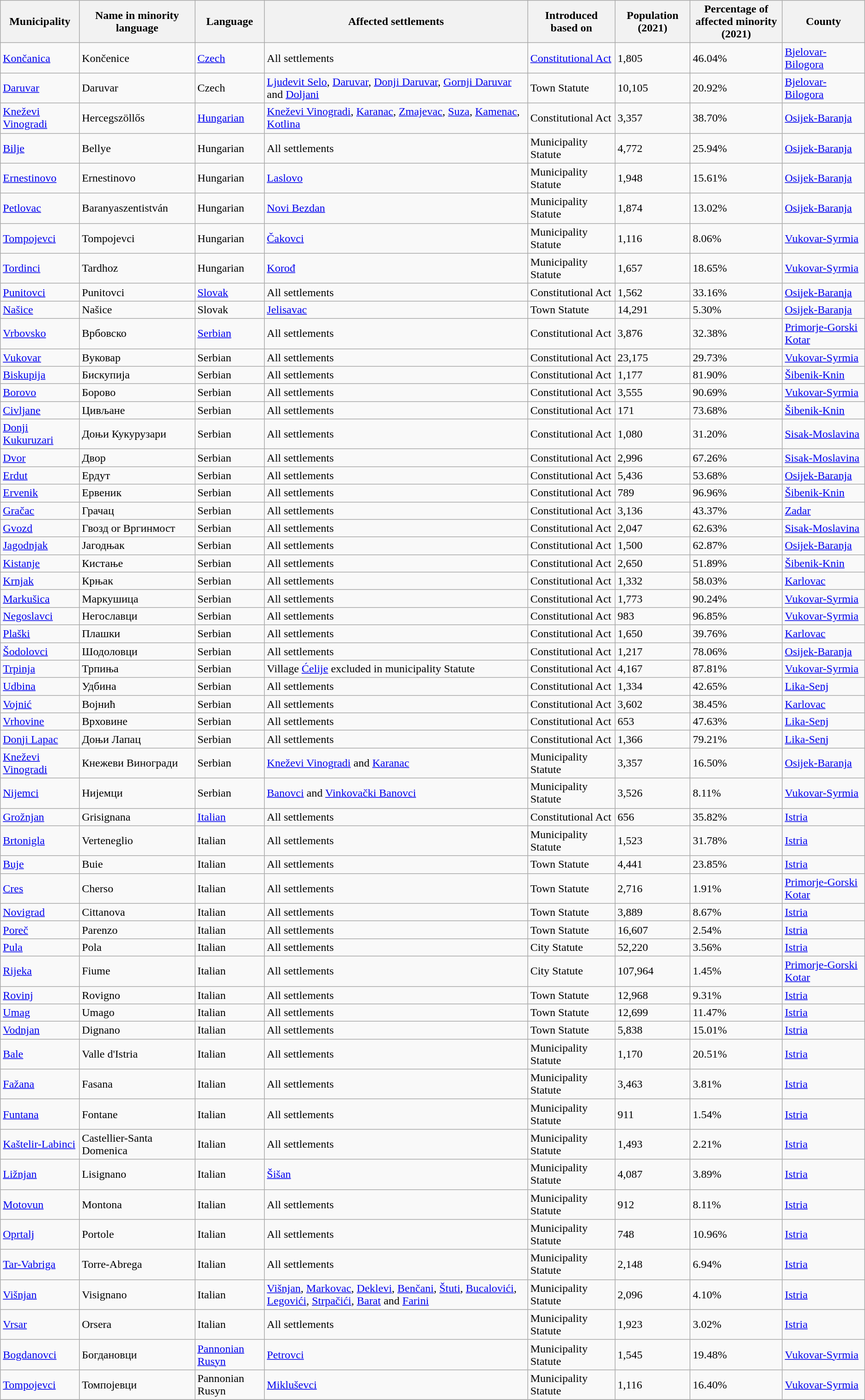<table class="wikitable">
<tr>
<th>Municipality</th>
<th>Name in minority language</th>
<th>Language</th>
<th>Affected settlements</th>
<th>Introduced based on</th>
<th>Population (2021)</th>
<th>Percentage of<br>affected minority (2021)</th>
<th>County</th>
</tr>
<tr>
<td><a href='#'>Končanica</a></td>
<td>Končenice</td>
<td><a href='#'>Czech</a></td>
<td>All settlements</td>
<td><a href='#'>Constitutional Act</a></td>
<td>1,805</td>
<td>46.04%</td>
<td><a href='#'>Bjelovar-Bilogora</a></td>
</tr>
<tr>
<td><a href='#'>Daruvar</a></td>
<td>Daruvar</td>
<td>Czech</td>
<td><a href='#'>Ljudevit Selo</a>, <a href='#'>Daruvar</a>, <a href='#'>Donji Daruvar</a>, <a href='#'>Gornji Daruvar</a> and <a href='#'>Doljani</a></td>
<td>Town Statute</td>
<td>10,105</td>
<td>20.92%</td>
<td><a href='#'>Bjelovar-Bilogora</a></td>
</tr>
<tr>
<td><a href='#'>Kneževi Vinogradi</a></td>
<td>Hercegszöllős</td>
<td><a href='#'>Hungarian</a></td>
<td><a href='#'>Kneževi Vinogradi</a>, <a href='#'>Karanac</a>, <a href='#'>Zmajevac</a>, <a href='#'>Suza</a>, <a href='#'>Kamenac</a>, <a href='#'>Kotlina</a></td>
<td>Constitutional Act</td>
<td>3,357</td>
<td>38.70%</td>
<td><a href='#'>Osijek-Baranja</a></td>
</tr>
<tr>
<td><a href='#'>Bilje</a></td>
<td>Bellye</td>
<td>Hungarian</td>
<td>All settlements</td>
<td>Municipality Statute</td>
<td>4,772</td>
<td>25.94%</td>
<td><a href='#'>Osijek-Baranja</a></td>
</tr>
<tr>
<td><a href='#'>Ernestinovo</a></td>
<td>Ernestinovo</td>
<td>Hungarian</td>
<td><a href='#'>Laslovo</a></td>
<td>Municipality Statute</td>
<td>1,948</td>
<td>15.61%</td>
<td><a href='#'>Osijek-Baranja</a></td>
</tr>
<tr>
<td><a href='#'>Petlovac</a></td>
<td>Baranyaszentistván</td>
<td>Hungarian</td>
<td><a href='#'>Novi Bezdan</a></td>
<td>Municipality Statute</td>
<td>1,874</td>
<td>13.02%</td>
<td><a href='#'>Osijek-Baranja</a></td>
</tr>
<tr>
<td><a href='#'>Tompojevci</a></td>
<td>Tompojevci</td>
<td>Hungarian</td>
<td><a href='#'>Čakovci</a></td>
<td>Municipality Statute</td>
<td>1,116</td>
<td>8.06%</td>
<td><a href='#'>Vukovar-Syrmia</a></td>
</tr>
<tr>
<td><a href='#'>Tordinci</a></td>
<td>Tardhoz</td>
<td>Hungarian</td>
<td><a href='#'>Korođ</a></td>
<td>Municipality Statute</td>
<td>1,657</td>
<td>18.65%</td>
<td><a href='#'>Vukovar-Syrmia</a></td>
</tr>
<tr>
<td><a href='#'>Punitovci</a></td>
<td>Punitovci</td>
<td><a href='#'>Slovak</a></td>
<td>All settlements</td>
<td>Constitutional Act</td>
<td>1,562</td>
<td>33.16%</td>
<td><a href='#'>Osijek-Baranja</a></td>
</tr>
<tr>
<td><a href='#'>Našice</a></td>
<td>Našice</td>
<td>Slovak</td>
<td><a href='#'>Jelisavac</a></td>
<td>Town Statute</td>
<td>14,291</td>
<td>5.30%</td>
<td><a href='#'>Osijek-Baranja</a></td>
</tr>
<tr>
<td><a href='#'>Vrbovsko</a></td>
<td>Врбовско</td>
<td><a href='#'>Serbian</a></td>
<td>All settlements</td>
<td>Constitutional Act</td>
<td>3,876</td>
<td>32.38%</td>
<td><a href='#'>Primorje-Gorski Kotar</a></td>
</tr>
<tr>
<td><a href='#'>Vukovar</a></td>
<td>Вуковар</td>
<td>Serbian</td>
<td>All settlements</td>
<td>Constitutional Act</td>
<td>23,175</td>
<td>29.73%</td>
<td><a href='#'>Vukovar-Syrmia</a></td>
</tr>
<tr>
<td><a href='#'>Biskupija</a></td>
<td>Бискупија</td>
<td>Serbian</td>
<td>All settlements</td>
<td>Constitutional Act</td>
<td>1,177</td>
<td>81.90%</td>
<td><a href='#'>Šibenik-Knin</a></td>
</tr>
<tr>
<td><a href='#'>Borovo</a></td>
<td>Борово</td>
<td>Serbian</td>
<td>All settlements</td>
<td>Constitutional Act</td>
<td>3,555</td>
<td>90.69%</td>
<td><a href='#'>Vukovar-Syrmia</a></td>
</tr>
<tr>
<td><a href='#'>Civljane</a></td>
<td>Цивљане</td>
<td>Serbian</td>
<td>All settlements</td>
<td>Constitutional Act</td>
<td>171</td>
<td>73.68%</td>
<td><a href='#'>Šibenik-Knin</a></td>
</tr>
<tr>
<td><a href='#'>Donji Kukuruzari</a></td>
<td>Доњи Кукурузари</td>
<td>Serbian</td>
<td>All settlements</td>
<td>Constitutional Act</td>
<td>1,080</td>
<td>31.20%</td>
<td><a href='#'>Sisak-Moslavina</a></td>
</tr>
<tr>
<td><a href='#'>Dvor</a></td>
<td>Двор</td>
<td>Serbian</td>
<td>All settlements</td>
<td>Constitutional Act</td>
<td>2,996</td>
<td>67.26%</td>
<td><a href='#'>Sisak-Moslavina</a></td>
</tr>
<tr>
<td><a href='#'>Erdut</a></td>
<td>Ердут</td>
<td>Serbian</td>
<td>All settlements</td>
<td>Constitutional Act</td>
<td>5,436</td>
<td>53.68%</td>
<td><a href='#'>Osijek-Baranja</a></td>
</tr>
<tr>
<td><a href='#'>Ervenik</a></td>
<td>Ервеник</td>
<td>Serbian</td>
<td>All settlements</td>
<td>Constitutional Act</td>
<td>789</td>
<td>96.96%</td>
<td><a href='#'>Šibenik-Knin</a></td>
</tr>
<tr>
<td><a href='#'>Gračac</a></td>
<td>Грачац</td>
<td>Serbian</td>
<td>All settlements</td>
<td>Constitutional Act</td>
<td>3,136</td>
<td>43.37%</td>
<td><a href='#'>Zadar</a></td>
</tr>
<tr>
<td><a href='#'>Gvozd</a></td>
<td>Гвозд or Вргинмост</td>
<td>Serbian</td>
<td>All settlements</td>
<td>Constitutional Act</td>
<td>2,047</td>
<td>62.63%</td>
<td><a href='#'>Sisak-Moslavina</a></td>
</tr>
<tr>
<td><a href='#'>Jagodnjak</a></td>
<td>Јагодњак</td>
<td>Serbian</td>
<td>All settlements</td>
<td>Constitutional Act</td>
<td>1,500</td>
<td>62.87%</td>
<td><a href='#'>Osijek-Baranja</a></td>
</tr>
<tr>
<td><a href='#'>Kistanje</a></td>
<td>Кистање</td>
<td>Serbian</td>
<td>All settlements</td>
<td>Constitutional Act</td>
<td>2,650</td>
<td>51.89%</td>
<td><a href='#'>Šibenik-Knin</a></td>
</tr>
<tr>
<td><a href='#'>Krnjak</a></td>
<td>Крњак</td>
<td>Serbian</td>
<td>All settlements</td>
<td>Constitutional Act</td>
<td>1,332</td>
<td>58.03%</td>
<td><a href='#'>Karlovac</a></td>
</tr>
<tr>
<td><a href='#'>Markušica</a></td>
<td>Маркушица</td>
<td>Serbian</td>
<td>All settlements</td>
<td>Constitutional Act</td>
<td>1,773</td>
<td>90.24%</td>
<td><a href='#'>Vukovar-Syrmia</a></td>
</tr>
<tr>
<td><a href='#'>Negoslavci</a></td>
<td>Негославци</td>
<td>Serbian</td>
<td>All settlements</td>
<td>Constitutional Act</td>
<td>983</td>
<td>96.85%</td>
<td><a href='#'>Vukovar-Syrmia</a></td>
</tr>
<tr>
<td><a href='#'>Plaški</a></td>
<td>Плашки</td>
<td>Serbian</td>
<td>All settlements</td>
<td>Constitutional Act</td>
<td>1,650</td>
<td>39.76%</td>
<td><a href='#'>Karlovac</a></td>
</tr>
<tr>
<td><a href='#'>Šodolovci</a></td>
<td>Шодоловци</td>
<td>Serbian</td>
<td>All settlements</td>
<td>Constitutional Act</td>
<td>1,217</td>
<td>78.06%</td>
<td><a href='#'>Osijek-Baranja</a></td>
</tr>
<tr>
<td><a href='#'>Trpinja</a></td>
<td>Трпиња</td>
<td>Serbian</td>
<td>Village <a href='#'>Ćelije</a> excluded in municipality Statute</td>
<td>Constitutional Act</td>
<td>4,167</td>
<td>87.81%</td>
<td><a href='#'>Vukovar-Syrmia</a></td>
</tr>
<tr>
<td><a href='#'>Udbina</a></td>
<td>Удбина</td>
<td>Serbian</td>
<td>All settlements</td>
<td>Constitutional Act</td>
<td>1,334</td>
<td>42.65%</td>
<td><a href='#'>Lika-Senj</a></td>
</tr>
<tr>
<td><a href='#'>Vojnić</a></td>
<td>Војнић</td>
<td>Serbian</td>
<td>All settlements</td>
<td>Constitutional Act</td>
<td>3,602</td>
<td>38.45%</td>
<td><a href='#'>Karlovac</a></td>
</tr>
<tr>
<td><a href='#'>Vrhovine</a></td>
<td>Врховине</td>
<td>Serbian</td>
<td>All settlements</td>
<td>Constitutional Act</td>
<td>653</td>
<td>47.63%</td>
<td><a href='#'>Lika-Senj</a></td>
</tr>
<tr>
<td><a href='#'>Donji Lapac</a></td>
<td>Доњи Лапац</td>
<td>Serbian</td>
<td>All settlements</td>
<td>Constitutional Act</td>
<td>1,366</td>
<td>79.21%</td>
<td><a href='#'>Lika-Senj</a></td>
</tr>
<tr>
<td><a href='#'>Kneževi Vinogradi</a></td>
<td>Кнежеви Виногради</td>
<td>Serbian</td>
<td><a href='#'>Kneževi Vinogradi</a> and <a href='#'>Karanac</a></td>
<td>Municipality Statute</td>
<td>3,357</td>
<td>16.50%</td>
<td><a href='#'>Osijek-Baranja</a></td>
</tr>
<tr>
<td><a href='#'>Nijemci</a></td>
<td>Нијемци</td>
<td>Serbian</td>
<td><a href='#'>Banovci</a> and <a href='#'>Vinkovački Banovci</a></td>
<td>Municipality Statute</td>
<td>3,526</td>
<td>8.11%</td>
<td><a href='#'>Vukovar-Syrmia</a></td>
</tr>
<tr>
<td><a href='#'>Grožnjan</a></td>
<td>Grisignana</td>
<td><a href='#'>Italian</a></td>
<td>All settlements</td>
<td>Constitutional Act</td>
<td>656</td>
<td>35.82%</td>
<td><a href='#'>Istria</a></td>
</tr>
<tr>
<td><a href='#'>Brtonigla</a></td>
<td>Verteneglio</td>
<td>Italian</td>
<td>All settlements</td>
<td>Municipality Statute</td>
<td>1,523</td>
<td>31.78%</td>
<td><a href='#'>Istria</a></td>
</tr>
<tr>
<td><a href='#'>Buje</a></td>
<td>Buie</td>
<td>Italian</td>
<td>All settlements</td>
<td>Town Statute</td>
<td>4,441</td>
<td>23.85%</td>
<td><a href='#'>Istria</a></td>
</tr>
<tr>
<td><a href='#'>Cres</a></td>
<td>Cherso</td>
<td>Italian</td>
<td>All settlements</td>
<td>Town Statute</td>
<td>2,716</td>
<td>1.91%</td>
<td><a href='#'>Primorje-Gorski Kotar</a></td>
</tr>
<tr>
<td><a href='#'>Novigrad</a></td>
<td>Cittanova</td>
<td>Italian</td>
<td>All settlements</td>
<td>Town Statute</td>
<td>3,889</td>
<td>8.67%</td>
<td><a href='#'>Istria</a></td>
</tr>
<tr>
<td><a href='#'>Poreč</a></td>
<td>Parenzo</td>
<td>Italian</td>
<td>All settlements</td>
<td>Town Statute</td>
<td>16,607</td>
<td>2.54%</td>
<td><a href='#'>Istria</a></td>
</tr>
<tr>
<td><a href='#'>Pula</a></td>
<td>Pola</td>
<td>Italian</td>
<td>All settlements</td>
<td>City Statute</td>
<td>52,220</td>
<td>3.56%</td>
<td><a href='#'>Istria</a></td>
</tr>
<tr>
<td><a href='#'>Rijeka</a></td>
<td>Fiume</td>
<td>Italian</td>
<td>All settlements</td>
<td>City Statute</td>
<td>107,964</td>
<td>1.45%</td>
<td><a href='#'>Primorje-Gorski Kotar</a></td>
</tr>
<tr>
<td><a href='#'>Rovinj</a></td>
<td>Rovigno</td>
<td>Italian</td>
<td>All settlements</td>
<td>Town Statute</td>
<td>12,968</td>
<td>9.31%</td>
<td><a href='#'>Istria</a></td>
</tr>
<tr>
<td><a href='#'>Umag</a></td>
<td>Umago</td>
<td>Italian</td>
<td>All settlements</td>
<td>Town Statute</td>
<td>12,699</td>
<td>11.47%</td>
<td><a href='#'>Istria</a></td>
</tr>
<tr>
<td><a href='#'>Vodnjan</a></td>
<td>Dignano</td>
<td>Italian</td>
<td>All settlements</td>
<td>Town Statute</td>
<td>5,838</td>
<td>15.01%</td>
<td><a href='#'>Istria</a></td>
</tr>
<tr>
<td><a href='#'>Bale</a></td>
<td>Valle d'Istria</td>
<td>Italian</td>
<td>All settlements</td>
<td>Municipality Statute</td>
<td>1,170</td>
<td>20.51%</td>
<td><a href='#'>Istria</a></td>
</tr>
<tr>
<td><a href='#'>Fažana</a></td>
<td>Fasana</td>
<td>Italian</td>
<td>All settlements</td>
<td>Municipality Statute</td>
<td>3,463</td>
<td>3.81%</td>
<td><a href='#'>Istria</a></td>
</tr>
<tr>
<td><a href='#'>Funtana</a></td>
<td>Fontane</td>
<td>Italian</td>
<td>All settlements</td>
<td>Municipality Statute</td>
<td>911</td>
<td>1.54%</td>
<td><a href='#'>Istria</a></td>
</tr>
<tr>
<td><a href='#'>Kaštelir-Labinci</a></td>
<td>Castellier-Santa Domenica</td>
<td>Italian</td>
<td>All settlements</td>
<td>Municipality Statute</td>
<td>1,493</td>
<td>2.21%</td>
<td><a href='#'>Istria</a></td>
</tr>
<tr>
<td><a href='#'>Ližnjan</a></td>
<td>Lisignano</td>
<td>Italian</td>
<td><a href='#'>Šišan</a></td>
<td>Municipality Statute</td>
<td>4,087</td>
<td>3.89%</td>
<td><a href='#'>Istria</a></td>
</tr>
<tr>
<td><a href='#'>Motovun</a></td>
<td>Montona</td>
<td>Italian</td>
<td>All settlements</td>
<td>Municipality Statute</td>
<td>912</td>
<td>8.11%</td>
<td><a href='#'>Istria</a></td>
</tr>
<tr>
<td><a href='#'>Oprtalj</a></td>
<td>Portole</td>
<td>Italian</td>
<td>All settlements</td>
<td>Municipality Statute</td>
<td>748</td>
<td>10.96%</td>
<td><a href='#'>Istria</a></td>
</tr>
<tr>
<td><a href='#'>Tar-Vabriga</a></td>
<td>Torre-Abrega</td>
<td>Italian</td>
<td>All settlements</td>
<td>Municipality Statute</td>
<td>2,148</td>
<td>6.94%</td>
<td><a href='#'>Istria</a></td>
</tr>
<tr>
<td><a href='#'>Višnjan</a></td>
<td>Visignano</td>
<td>Italian</td>
<td><a href='#'>Višnjan</a>, <a href='#'>Markovac</a>, <a href='#'>Deklevi</a>, <a href='#'>Benčani</a>, <a href='#'>Štuti</a>, <a href='#'>Bucalovići</a>, <a href='#'>Legovići</a>, <a href='#'>Strpačići</a>, <a href='#'>Barat</a> and <a href='#'>Farini</a></td>
<td>Municipality Statute</td>
<td>2,096</td>
<td>4.10%</td>
<td><a href='#'>Istria</a></td>
</tr>
<tr>
<td><a href='#'>Vrsar</a></td>
<td>Orsera</td>
<td>Italian</td>
<td>All settlements</td>
<td>Municipality Statute</td>
<td>1,923</td>
<td>3.02%</td>
<td><a href='#'>Istria</a></td>
</tr>
<tr>
<td><a href='#'>Bogdanovci</a></td>
<td>Богдановци</td>
<td><a href='#'>Pannonian Rusyn</a></td>
<td><a href='#'>Petrovci</a></td>
<td>Municipality Statute</td>
<td>1,545</td>
<td>19.48%</td>
<td><a href='#'>Vukovar-Syrmia</a></td>
</tr>
<tr>
<td><a href='#'>Tompojevci</a></td>
<td>Томпојевци</td>
<td>Pannonian Rusyn</td>
<td><a href='#'>Mikluševci</a></td>
<td>Municipality Statute</td>
<td>1,116</td>
<td>16.40%</td>
<td><a href='#'>Vukovar-Syrmia</a></td>
</tr>
<tr>
</tr>
</table>
